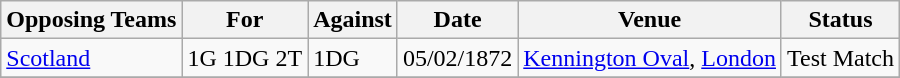<table class="wikitable">
<tr>
<th>Opposing Teams</th>
<th>For</th>
<th>Against</th>
<th>Date</th>
<th>Venue</th>
<th>Status</th>
</tr>
<tr>
<td><a href='#'>Scotland</a></td>
<td>1G 1DG 2T</td>
<td>1DG</td>
<td>05/02/1872</td>
<td><a href='#'>Kennington Oval</a>, <a href='#'>London</a></td>
<td>Test Match</td>
</tr>
<tr>
</tr>
</table>
